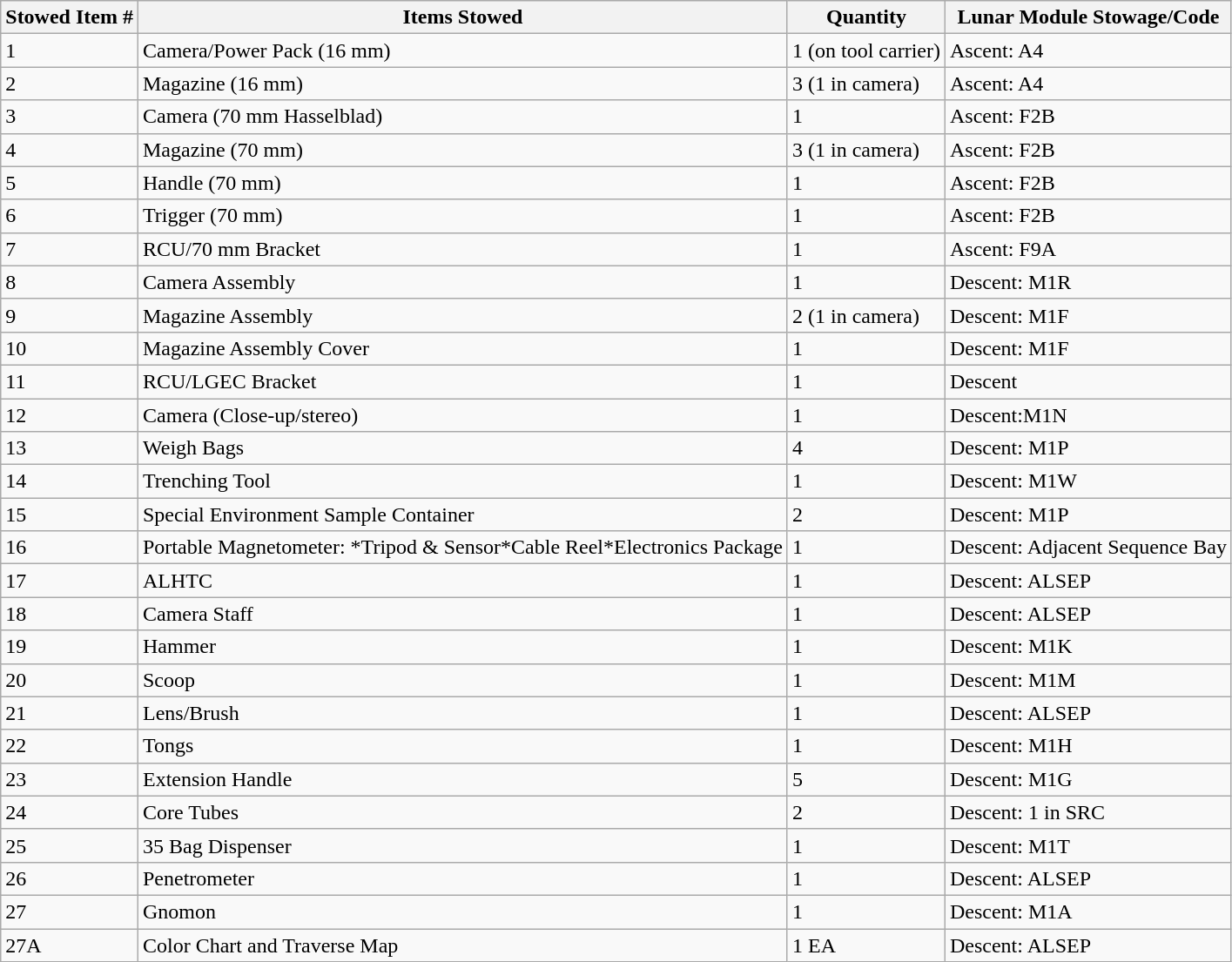<table class="wikitable">
<tr>
<th>Stowed Item #</th>
<th>Items Stowed</th>
<th>Quantity</th>
<th>Lunar Module Stowage/Code</th>
</tr>
<tr>
<td>1</td>
<td>Camera/Power Pack (16 mm)</td>
<td>1 (on tool carrier)</td>
<td>Ascent: A4</td>
</tr>
<tr>
<td>2</td>
<td>Magazine (16 mm)</td>
<td>3 (1 in camera)</td>
<td>Ascent: A4</td>
</tr>
<tr>
<td>3</td>
<td>Camera (70 mm Hasselblad)</td>
<td>1</td>
<td>Ascent: F2B</td>
</tr>
<tr>
<td>4</td>
<td>Magazine (70 mm)</td>
<td>3 (1 in camera)</td>
<td>Ascent: F2B</td>
</tr>
<tr>
<td>5</td>
<td>Handle (70 mm)</td>
<td>1</td>
<td>Ascent: F2B</td>
</tr>
<tr>
<td>6</td>
<td>Trigger (70 mm)</td>
<td>1</td>
<td>Ascent: F2B</td>
</tr>
<tr>
<td>7</td>
<td>RCU/70 mm Bracket</td>
<td>1</td>
<td>Ascent: F9A</td>
</tr>
<tr>
<td>8</td>
<td>Camera Assembly</td>
<td>1</td>
<td>Descent: M1R</td>
</tr>
<tr>
<td>9</td>
<td>Magazine Assembly</td>
<td>2 (1 in camera)</td>
<td>Descent: M1F</td>
</tr>
<tr>
<td>10</td>
<td>Magazine Assembly Cover</td>
<td>1</td>
<td>Descent: M1F</td>
</tr>
<tr>
<td>11</td>
<td>RCU/LGEC Bracket</td>
<td>1</td>
<td>Descent</td>
</tr>
<tr>
<td>12</td>
<td>Camera (Close-up/stereo)</td>
<td>1</td>
<td>Descent:M1N</td>
</tr>
<tr>
<td>13</td>
<td>Weigh Bags</td>
<td>4</td>
<td>Descent: M1P</td>
</tr>
<tr>
<td>14</td>
<td>Trenching Tool</td>
<td>1</td>
<td>Descent: M1W</td>
</tr>
<tr>
<td>15</td>
<td>Special Environment Sample Container</td>
<td>2</td>
<td>Descent: M1P</td>
</tr>
<tr>
<td>16</td>
<td>Portable Magnetometer: *Tripod & Sensor*Cable Reel*Electronics Package</td>
<td>1</td>
<td>Descent: Adjacent Sequence Bay</td>
</tr>
<tr>
<td>17</td>
<td>ALHTC</td>
<td>1</td>
<td>Descent: ALSEP</td>
</tr>
<tr>
<td>18</td>
<td>Camera Staff</td>
<td>1</td>
<td>Descent: ALSEP</td>
</tr>
<tr>
<td>19</td>
<td>Hammer</td>
<td>1</td>
<td>Descent: M1K</td>
</tr>
<tr>
<td>20</td>
<td>Scoop</td>
<td>1</td>
<td>Descent: M1M</td>
</tr>
<tr>
<td>21</td>
<td>Lens/Brush</td>
<td>1</td>
<td>Descent: ALSEP</td>
</tr>
<tr>
<td>22</td>
<td>Tongs</td>
<td>1</td>
<td>Descent: M1H</td>
</tr>
<tr>
<td>23</td>
<td>Extension Handle</td>
<td>5</td>
<td>Descent: M1G</td>
</tr>
<tr>
<td>24</td>
<td>Core Tubes</td>
<td>2</td>
<td>Descent: 1 in SRC</td>
</tr>
<tr>
<td>25</td>
<td>35 Bag Dispenser</td>
<td>1</td>
<td>Descent: M1T</td>
</tr>
<tr>
<td>26</td>
<td>Penetrometer</td>
<td>1</td>
<td>Descent: ALSEP</td>
</tr>
<tr>
<td>27</td>
<td>Gnomon</td>
<td>1</td>
<td>Descent: M1A</td>
</tr>
<tr>
<td>27A</td>
<td>Color Chart and Traverse Map</td>
<td>1 EA</td>
<td>Descent: ALSEP</td>
</tr>
</table>
